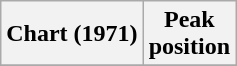<table class="wikitable sortable plainrowheaders" style="text-align:center">
<tr>
<th scope="col">Chart (1971)</th>
<th scope="col">Peak<br>position</th>
</tr>
<tr>
</tr>
</table>
